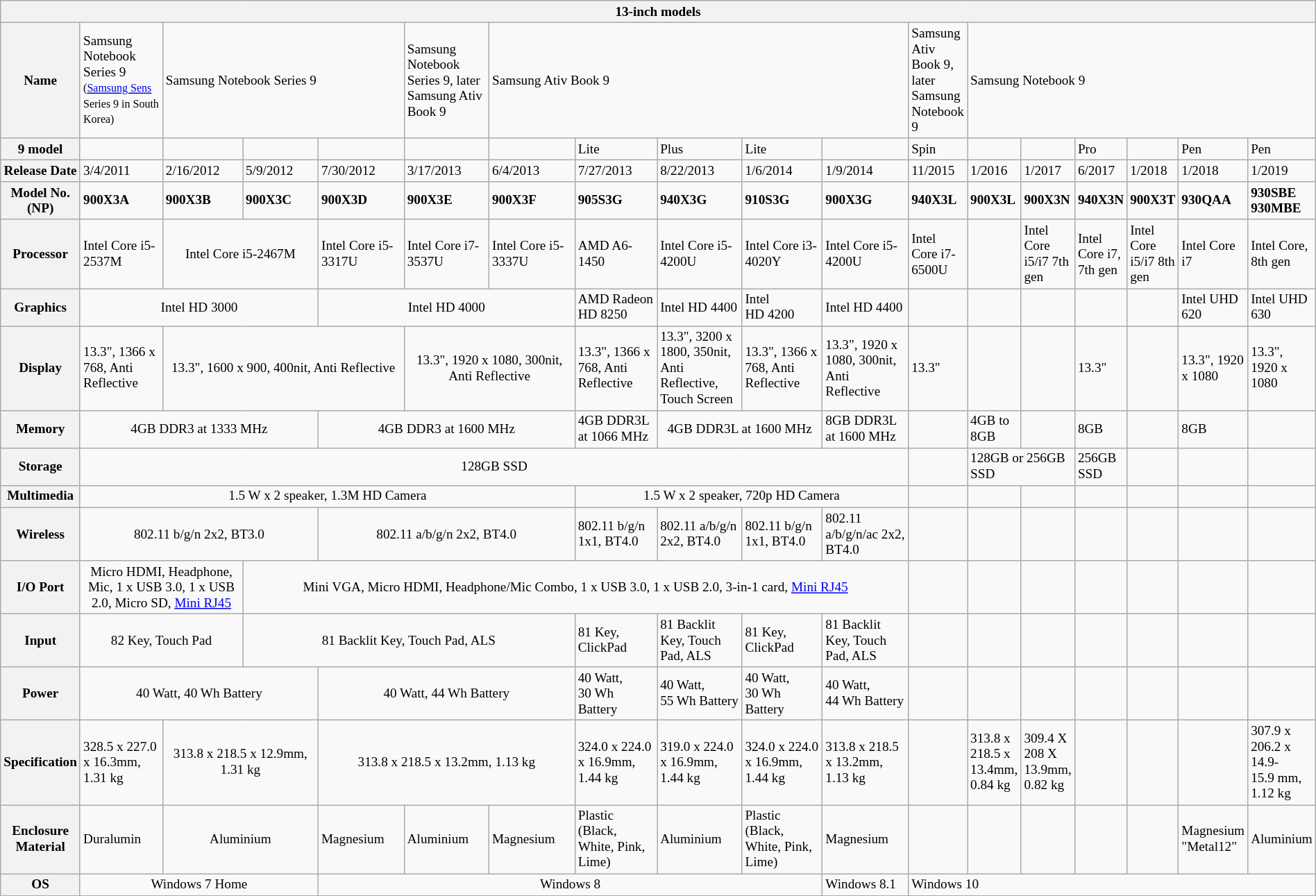<table class="wikitable" style="font-size:80%; width: 100%; min-width: 80%">
<tr>
<th colspan="18" style="text-align:center;">13-inch models</th>
</tr>
<tr>
<th>Name</th>
<td>Samsung Notebook Series 9<br><small>(<a href='#'>Samsung Sens</a> Series 9 in South Korea)</small></td>
<td colspan="3">Samsung Notebook Series 9</td>
<td>Samsung Notebook Series 9, later Samsung Ativ Book 9</td>
<td colspan="5">Samsung Ativ Book 9</td>
<td>Samsung Ativ Book 9, later Samsung Notebook 9</td>
<td colspan="6">Samsung Notebook 9</td>
</tr>
<tr>
<th>9 model</th>
<td></td>
<td></td>
<td></td>
<td></td>
<td></td>
<td></td>
<td>Lite</td>
<td>Plus</td>
<td>Lite</td>
<td></td>
<td>Spin</td>
<td></td>
<td></td>
<td>Pro</td>
<td></td>
<td>Pen</td>
<td>Pen</td>
</tr>
<tr>
<th>Release Date</th>
<td style="width:9%;">3/4/2011</td>
<td style="width:9%;">2/16/2012</td>
<td style="width:9%;">5/9/2012</td>
<td style="width:9%;">7/30/2012</td>
<td style="width:9%;">3/17/2013</td>
<td style="width:9%;">6/4/2013</td>
<td style="width:9%;">7/27/2013</td>
<td style="width:9%;">8/22/2013</td>
<td style="width:9%;">1/6/2014</td>
<td style="width:9%;">1/9/2014</td>
<td>11/2015</td>
<td>1/2016</td>
<td>1/2017</td>
<td>6/2017</td>
<td>1/2018</td>
<td>1/2018</td>
<td>1/2019</td>
</tr>
<tr>
<th>Model No. (NP)</th>
<td><strong>900X3A</strong></td>
<td><strong>900X3B</strong></td>
<td><strong>900X3C</strong></td>
<td><strong>900X3D</strong></td>
<td><strong>900X3E</strong></td>
<td><strong>900X3F</strong></td>
<td><strong>905S3G</strong></td>
<td><strong>940X3G</strong></td>
<td><strong>910S3G</strong></td>
<td><strong>900X3G</strong></td>
<td><strong>940X3L</strong></td>
<td><strong>900X3L</strong></td>
<td><strong>900X3N</strong></td>
<td><strong>940X3N</strong></td>
<td><strong>900X3T</strong></td>
<td><strong>930QAA</strong></td>
<td><strong>930SBE</strong><br><strong>930MBE</strong></td>
</tr>
<tr>
<th>Processor</th>
<td>Intel Core i5-2537M</td>
<td colspan="2" style="text-align: center;">Intel Core i5-2467M</td>
<td>Intel Core i5-3317U</td>
<td>Intel Core i7-3537U</td>
<td>Intel Core i5-3337U</td>
<td>AMD A6-1450</td>
<td>Intel Core i5-4200U</td>
<td>Intel Core i3-4020Y</td>
<td>Intel Core i5-4200U</td>
<td>Intel Core i7-6500U</td>
<td></td>
<td>Intel Core i5/i7 7th gen</td>
<td>Intel Core i7, 7th gen</td>
<td>Intel Core i5/i7 8th gen</td>
<td>Intel Core i7</td>
<td>Intel Core, 8th gen</td>
</tr>
<tr>
<th>Graphics</th>
<td colspan="3" style="text-align: center;">Intel HD 3000</td>
<td colspan="3" style="text-align: center;">Intel HD 4000</td>
<td>AMD Radeon HD 8250</td>
<td>Intel HD 4400</td>
<td>Intel HD 4200</td>
<td>Intel HD 4400</td>
<td></td>
<td></td>
<td></td>
<td></td>
<td></td>
<td>Intel UHD 620</td>
<td>Intel UHD 630</td>
</tr>
<tr>
<th>Display</th>
<td>13.3", 1366 x 768, Anti Reflective</td>
<td colspan="3" style="text-align: center;">13.3", 1600 x 900, 400nit, Anti Reflective</td>
<td colspan="2" style="text-align: center;">13.3", 1920 x 1080, 300nit, Anti Reflective</td>
<td>13.3", 1366 x 768, Anti Reflective</td>
<td>13.3", 3200 x 1800, 350nit, Anti Reflective, Touch Screen</td>
<td>13.3", 1366 x 768, Anti Reflective</td>
<td>13.3", 1920 x 1080, 300nit, Anti Reflective</td>
<td>13.3"</td>
<td></td>
<td></td>
<td>13.3"</td>
<td></td>
<td>13.3", 1920 x 1080</td>
<td>13.3", 1920 x 1080</td>
</tr>
<tr>
<th>Memory</th>
<td colspan="3" style="text-align: center;">4GB DDR3 at 1333 MHz</td>
<td colspan="3" style="text-align: center;">4GB DDR3 at 1600 MHz</td>
<td>4GB DDR3L at 1066 MHz</td>
<td colspan="2" style="text-align: center;">4GB DDR3L at 1600 MHz</td>
<td>8GB DDR3L at 1600 MHz</td>
<td></td>
<td>4GB to 8GB</td>
<td></td>
<td>8GB</td>
<td></td>
<td>8GB</td>
<td></td>
</tr>
<tr>
<th>Storage</th>
<td colspan="10" style="text-align: center;">128GB SSD</td>
<td></td>
<td colspan="2">128GB or 256GB SSD</td>
<td>256GB SSD</td>
<td></td>
<td></td>
<td></td>
</tr>
<tr>
<th>Multimedia</th>
<td colspan="6" style="text-align: center;">1.5 W x 2 speaker, 1.3M HD Camera</td>
<td colspan="4" style="text-align: center;">1.5 W x 2 speaker, 720p HD Camera</td>
<td></td>
<td></td>
<td></td>
<td></td>
<td></td>
<td></td>
<td></td>
</tr>
<tr>
<th>Wireless</th>
<td colspan="3" style="text-align: center;">802.11 b/g/n 2x2, BT3.0</td>
<td colspan="3" style="text-align: center;">802.11 a/b/g/n 2x2, BT4.0</td>
<td>802.11 b/g/n 1x1, BT4.0</td>
<td>802.11 a/b/g/n 2x2, BT4.0</td>
<td>802.11 b/g/n 1x1, BT4.0</td>
<td>802.11 a/b/g/n/ac 2x2, BT4.0</td>
<td></td>
<td></td>
<td></td>
<td></td>
<td></td>
<td></td>
<td></td>
</tr>
<tr>
<th>I/O Port</th>
<td colspan="2" style="text-align: center;">Micro HDMI, Headphone, Mic, 1 x USB 3.0, 1 x USB 2.0, Micro SD, <a href='#'>Mini RJ45</a></td>
<td colspan="8" style="text-align: center;">Mini VGA, Micro HDMI, Headphone/Mic Combo, 1 x USB 3.0, 1 x USB 2.0, 3-in-1 card, <a href='#'>Mini RJ45</a></td>
<td></td>
<td></td>
<td></td>
<td></td>
<td></td>
<td></td>
<td></td>
</tr>
<tr>
<th>Input</th>
<td colspan="2" style="text-align: center;">82 Key, Touch Pad</td>
<td colspan="4" style="text-align: center;">81 Backlit Key, Touch Pad, ALS</td>
<td>81 Key, ClickPad</td>
<td>81 Backlit Key, Touch Pad, ALS</td>
<td>81 Key, ClickPad</td>
<td>81 Backlit Key, Touch Pad, ALS</td>
<td></td>
<td></td>
<td></td>
<td></td>
<td></td>
<td></td>
<td></td>
</tr>
<tr>
<th>Power</th>
<td colspan="3" style="text-align: center;">40 Watt, 40 Wh Battery</td>
<td colspan="3" style="text-align: center;">40 Watt, 44 Wh Battery</td>
<td>40 Watt, 30 Wh Battery</td>
<td>40 Watt, 55 Wh Battery</td>
<td>40 Watt, 30 Wh Battery</td>
<td>40 Watt, 44 Wh Battery</td>
<td></td>
<td></td>
<td></td>
<td></td>
<td></td>
<td></td>
<td></td>
</tr>
<tr>
<th>Specification</th>
<td>328.5 x 227.0 x 16.3mm, 1.31 kg</td>
<td colspan="2" style="text-align: center;">313.8 x 218.5 x 12.9mm, 1.31 kg</td>
<td colspan="3" style="text-align: center;">313.8 x 218.5 x 13.2mm, 1.13 kg</td>
<td>324.0 x 224.0 x 16.9mm, 1.44 kg</td>
<td>319.0 x 224.0 x 16.9mm, 1.44 kg</td>
<td>324.0 x 224.0 x 16.9mm, 1.44 kg</td>
<td>313.8 x 218.5 x 13.2mm, 1.13 kg</td>
<td></td>
<td>313.8 x 218.5 x 13.4mm, 0.84 kg</td>
<td>309.4 X 208 X 13.9mm, 0.82 kg</td>
<td></td>
<td></td>
<td></td>
<td>307.9 x 206.2 x 14.9-15.9 mm, 1.12 kg</td>
</tr>
<tr>
<th>Enclosure Material</th>
<td>Duralumin</td>
<td colspan="2" style="text-align: center;">Aluminium</td>
<td>Magnesium</td>
<td>Aluminium</td>
<td>Magnesium</td>
<td>Plastic (Black, White, Pink, Lime)</td>
<td>Aluminium</td>
<td>Plastic (Black, White, Pink, Lime)</td>
<td>Magnesium</td>
<td></td>
<td></td>
<td></td>
<td></td>
<td></td>
<td>Magnesium "Metal12"</td>
<td>Aluminium</td>
</tr>
<tr>
<th>OS</th>
<td colspan="3" style="text-align: center;">Windows 7 Home</td>
<td colspan="6" style="text-align: center;">Windows 8</td>
<td>Windows 8.1</td>
<td colspan="7">Windows 10</td>
</tr>
<tr>
</tr>
</table>
